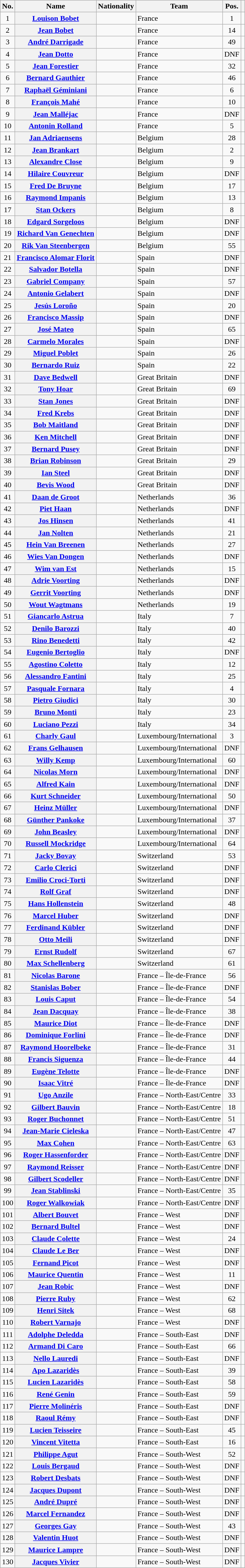<table class="wikitable plainrowheaders sortable">
<tr>
<th scope="col">No.</th>
<th scope="col">Name</th>
<th scope="col">Nationality</th>
<th scope="col">Team</th>
<th scope="col" data-sort-type="number">Pos.</th>
<th scope="col" class="unsortable"></th>
</tr>
<tr>
<td style="text-align:center;">1</td>
<th scope="row"><a href='#'>Louison Bobet</a></th>
<td></td>
<td>France</td>
<td style="text-align:center;">1</td>
<td style="text-align:center;"></td>
</tr>
<tr>
<td style="text-align:center;">2</td>
<th scope="row"><a href='#'>Jean Bobet</a></th>
<td></td>
<td>France</td>
<td style="text-align:center;">14</td>
<td style="text-align:center;"></td>
</tr>
<tr>
<td style="text-align:center;">3</td>
<th scope="row"><a href='#'>André Darrigade</a></th>
<td></td>
<td>France</td>
<td style="text-align:center;">49</td>
<td style="text-align:center;"></td>
</tr>
<tr>
<td style="text-align:center;">4</td>
<th scope="row"><a href='#'>Jean Dotto</a></th>
<td></td>
<td>France</td>
<td style="text-align:center;" data-sort-value="70">DNF</td>
<td style="text-align:center;"></td>
</tr>
<tr>
<td style="text-align:center;">5</td>
<th scope="row"><a href='#'>Jean Forestier</a></th>
<td></td>
<td>France</td>
<td style="text-align:center;">32</td>
<td style="text-align:center;"></td>
</tr>
<tr>
<td style="text-align:center;">6</td>
<th scope="row"><a href='#'>Bernard Gauthier</a></th>
<td></td>
<td>France</td>
<td style="text-align:center;">46</td>
<td style="text-align:center;"></td>
</tr>
<tr>
<td style="text-align:center;">7</td>
<th scope="row"><a href='#'>Raphaël Géminiani</a></th>
<td></td>
<td>France</td>
<td style="text-align:center;">6</td>
<td style="text-align:center;"></td>
</tr>
<tr>
<td style="text-align:center;">8</td>
<th scope="row"><a href='#'>François Mahé</a></th>
<td></td>
<td>France</td>
<td style="text-align:center;">10</td>
<td style="text-align:center;"></td>
</tr>
<tr>
<td style="text-align:center;">9</td>
<th scope="row"><a href='#'>Jean Malléjac</a></th>
<td></td>
<td>France</td>
<td style="text-align:center;" data-sort-value="70">DNF</td>
<td style="text-align:center;"></td>
</tr>
<tr>
<td style="text-align:center;">10</td>
<th scope="row"><a href='#'>Antonin Rolland</a></th>
<td></td>
<td>France</td>
<td style="text-align:center;">5</td>
<td style="text-align:center;"></td>
</tr>
<tr>
<td style="text-align:center;">11</td>
<th scope="row"><a href='#'>Jan Adriaensens</a></th>
<td></td>
<td>Belgium</td>
<td style="text-align:center;">28</td>
<td style="text-align:center;"></td>
</tr>
<tr>
<td style="text-align:center;">12</td>
<th scope="row"><a href='#'>Jean Brankart</a></th>
<td></td>
<td>Belgium</td>
<td style="text-align:center;">2</td>
<td style="text-align:center;"></td>
</tr>
<tr>
<td style="text-align:center;">13</td>
<th scope="row"><a href='#'>Alexandre Close</a></th>
<td></td>
<td>Belgium</td>
<td style="text-align:center;">9</td>
<td style="text-align:center;"></td>
</tr>
<tr>
<td style="text-align:center;">14</td>
<th scope="row"><a href='#'>Hilaire Couvreur</a></th>
<td></td>
<td>Belgium</td>
<td style="text-align:center;" data-sort-value="70">DNF</td>
<td style="text-align:center;"></td>
</tr>
<tr>
<td style="text-align:center;">15</td>
<th scope="row"><a href='#'>Fred De Bruyne</a></th>
<td></td>
<td>Belgium</td>
<td style="text-align:center;">17</td>
<td style="text-align:center;"></td>
</tr>
<tr>
<td style="text-align:center;">16</td>
<th scope="row"><a href='#'>Raymond Impanis</a></th>
<td></td>
<td>Belgium</td>
<td style="text-align:center;">13</td>
<td style="text-align:center;"></td>
</tr>
<tr>
<td style="text-align:center;">17</td>
<th scope="row"><a href='#'>Stan Ockers</a></th>
<td></td>
<td>Belgium</td>
<td style="text-align:center;">8</td>
<td style="text-align:center;"></td>
</tr>
<tr>
<td style="text-align:center;">18</td>
<th scope="row"><a href='#'>Edgard Sorgeloos</a></th>
<td></td>
<td>Belgium</td>
<td style="text-align:center;" data-sort-value="70">DNF</td>
<td style="text-align:center;"></td>
</tr>
<tr>
<td style="text-align:center;">19</td>
<th scope="row"><a href='#'>Richard Van Genechten</a></th>
<td></td>
<td>Belgium</td>
<td style="text-align:center;" data-sort-value="70">DNF</td>
<td style="text-align:center;"></td>
</tr>
<tr>
<td style="text-align:center;">20</td>
<th scope="row"><a href='#'>Rik Van Steenbergen</a></th>
<td></td>
<td>Belgium</td>
<td style="text-align:center;">55</td>
<td style="text-align:center;"></td>
</tr>
<tr>
<td style="text-align:center;">21</td>
<th scope="row"><a href='#'>Francisco Alomar Florit</a></th>
<td></td>
<td>Spain</td>
<td style="text-align:center;" data-sort-value="70">DNF</td>
<td style="text-align:center;"></td>
</tr>
<tr>
<td style="text-align:center;">22</td>
<th scope="row"><a href='#'>Salvador Botella</a></th>
<td></td>
<td>Spain</td>
<td style="text-align:center;" data-sort-value="70">DNF</td>
<td style="text-align:center;"></td>
</tr>
<tr>
<td style="text-align:center;">23</td>
<th scope="row"><a href='#'>Gabriel Company</a></th>
<td></td>
<td>Spain</td>
<td style="text-align:center;">57</td>
<td style="text-align:center;"></td>
</tr>
<tr>
<td style="text-align:center;">24</td>
<th scope="row"><a href='#'>Antonio Gelabert</a></th>
<td></td>
<td>Spain</td>
<td style="text-align:center;" data-sort-value="70">DNF</td>
<td style="text-align:center;"></td>
</tr>
<tr>
<td style="text-align:center;">25</td>
<th scope="row"><a href='#'>Jesús Loroño</a></th>
<td></td>
<td>Spain</td>
<td style="text-align:center;">20</td>
<td style="text-align:center;"></td>
</tr>
<tr>
<td style="text-align:center;">26</td>
<th scope="row"><a href='#'>Francisco Massip</a></th>
<td></td>
<td>Spain</td>
<td style="text-align:center;" data-sort-value="70">DNF</td>
<td style="text-align:center;"></td>
</tr>
<tr>
<td style="text-align:center;">27</td>
<th scope="row"><a href='#'>José Mateo</a></th>
<td></td>
<td>Spain</td>
<td style="text-align:center;">65</td>
<td style="text-align:center;"></td>
</tr>
<tr>
<td style="text-align:center;">28</td>
<th scope="row"><a href='#'>Carmelo Morales</a></th>
<td></td>
<td>Spain</td>
<td style="text-align:center;" data-sort-value="70">DNF</td>
<td style="text-align:center;"></td>
</tr>
<tr>
<td style="text-align:center;">29</td>
<th scope="row"><a href='#'>Miguel Poblet</a></th>
<td></td>
<td>Spain</td>
<td style="text-align:center;">26</td>
<td style="text-align:center;"></td>
</tr>
<tr>
<td style="text-align:center;">30</td>
<th scope="row"><a href='#'>Bernardo Ruiz</a></th>
<td></td>
<td>Spain</td>
<td style="text-align:center;">22</td>
<td style="text-align:center;"></td>
</tr>
<tr>
<td style="text-align:center;">31</td>
<th scope="row"><a href='#'>Dave Bedwell</a></th>
<td></td>
<td>Great Britain</td>
<td style="text-align:center;" data-sort-value="70">DNF</td>
<td style="text-align:center;"></td>
</tr>
<tr>
<td style="text-align:center;">32</td>
<th scope="row"><a href='#'>Tony Hoar</a></th>
<td></td>
<td>Great Britain</td>
<td style="text-align:center;">69</td>
<td style="text-align:center;"></td>
</tr>
<tr>
<td style="text-align:center;">33</td>
<th scope="row"><a href='#'>Stan Jones</a></th>
<td></td>
<td>Great Britain</td>
<td style="text-align:center;" data-sort-value="70">DNF</td>
<td style="text-align:center;"></td>
</tr>
<tr>
<td style="text-align:center;">34</td>
<th scope="row"><a href='#'>Fred Krebs</a></th>
<td></td>
<td>Great Britain</td>
<td style="text-align:center;" data-sort-value="70">DNF</td>
<td style="text-align:center;"></td>
</tr>
<tr>
<td style="text-align:center;">35</td>
<th scope="row"><a href='#'>Bob Maitland</a></th>
<td></td>
<td>Great Britain</td>
<td style="text-align:center;" data-sort-value="70">DNF</td>
<td style="text-align:center;"></td>
</tr>
<tr>
<td style="text-align:center;">36</td>
<th scope="row"><a href='#'>Ken Mitchell</a></th>
<td></td>
<td>Great Britain</td>
<td style="text-align:center;" data-sort-value="70">DNF</td>
<td style="text-align:center;"></td>
</tr>
<tr>
<td style="text-align:center;">37</td>
<th scope="row"><a href='#'>Bernard Pusey</a></th>
<td></td>
<td>Great Britain</td>
<td style="text-align:center;" data-sort-value="70">DNF</td>
<td style="text-align:center;"></td>
</tr>
<tr>
<td style="text-align:center;">38</td>
<th scope="row"><a href='#'>Brian Robinson</a></th>
<td></td>
<td>Great Britain</td>
<td style="text-align:center;">29</td>
<td style="text-align:center;"></td>
</tr>
<tr>
<td style="text-align:center;">39</td>
<th scope="row"><a href='#'>Ian Steel</a></th>
<td></td>
<td>Great Britain</td>
<td style="text-align:center;" data-sort-value="70">DNF</td>
<td style="text-align:center;"></td>
</tr>
<tr>
<td style="text-align:center;">40</td>
<th scope="row"><a href='#'>Bevis Wood</a></th>
<td></td>
<td>Great Britain</td>
<td style="text-align:center;" data-sort-value="70">DNF</td>
<td style="text-align:center;"></td>
</tr>
<tr>
<td style="text-align:center;">41</td>
<th scope="row"><a href='#'>Daan de Groot</a></th>
<td></td>
<td>Netherlands</td>
<td style="text-align:center;">36</td>
<td style="text-align:center;"></td>
</tr>
<tr>
<td style="text-align:center;">42</td>
<th scope="row"><a href='#'>Piet Haan</a></th>
<td></td>
<td>Netherlands</td>
<td style="text-align:center;" data-sort-value="70">DNF</td>
<td style="text-align:center;"></td>
</tr>
<tr>
<td style="text-align:center;">43</td>
<th scope="row"><a href='#'>Jos Hinsen</a></th>
<td></td>
<td>Netherlands</td>
<td style="text-align:center;">41</td>
<td style="text-align:center;"></td>
</tr>
<tr>
<td style="text-align:center;">44</td>
<th scope="row"><a href='#'>Jan Nolten</a></th>
<td></td>
<td>Netherlands</td>
<td style="text-align:center;">21</td>
<td style="text-align:center;"></td>
</tr>
<tr>
<td style="text-align:center;">45</td>
<th scope="row"><a href='#'>Hein Van Breenen</a></th>
<td></td>
<td>Netherlands</td>
<td style="text-align:center;">27</td>
<td style="text-align:center;"></td>
</tr>
<tr>
<td style="text-align:center;">46</td>
<th scope="row"><a href='#'>Wies Van Dongen</a></th>
<td></td>
<td>Netherlands</td>
<td style="text-align:center;" data-sort-value="70">DNF</td>
<td style="text-align:center;"></td>
</tr>
<tr>
<td style="text-align:center;">47</td>
<th scope="row"><a href='#'>Wim van Est</a></th>
<td></td>
<td>Netherlands</td>
<td style="text-align:center;">15</td>
<td style="text-align:center;"></td>
</tr>
<tr>
<td style="text-align:center;">48</td>
<th scope="row"><a href='#'>Adrie Voorting</a></th>
<td></td>
<td>Netherlands</td>
<td style="text-align:center;" data-sort-value="70">DNF</td>
<td style="text-align:center;"></td>
</tr>
<tr>
<td style="text-align:center;">49</td>
<th scope="row"><a href='#'>Gerrit Voorting</a></th>
<td></td>
<td>Netherlands</td>
<td style="text-align:center;" data-sort-value="70">DNF</td>
<td style="text-align:center;"></td>
</tr>
<tr>
<td style="text-align:center;">50</td>
<th scope="row"><a href='#'>Wout Wagtmans</a></th>
<td></td>
<td>Netherlands</td>
<td style="text-align:center;">19</td>
<td style="text-align:center;"></td>
</tr>
<tr>
<td style="text-align:center;">51</td>
<th scope="row"><a href='#'>Giancarlo Astrua</a></th>
<td></td>
<td>Italy</td>
<td style="text-align:center;">7</td>
<td style="text-align:center;"></td>
</tr>
<tr>
<td style="text-align:center;">52</td>
<th scope="row"><a href='#'>Denilo Barozzi</a></th>
<td></td>
<td>Italy</td>
<td style="text-align:center;">40</td>
<td style="text-align:center;"></td>
</tr>
<tr>
<td style="text-align:center;">53</td>
<th scope="row"><a href='#'>Rino Benedetti</a></th>
<td></td>
<td>Italy</td>
<td style="text-align:center;">42</td>
<td style="text-align:center;"></td>
</tr>
<tr>
<td style="text-align:center;">54</td>
<th scope="row"><a href='#'>Eugenio Bertoglio</a></th>
<td></td>
<td>Italy</td>
<td style="text-align:center;" data-sort-value="70">DNF</td>
<td style="text-align:center;"></td>
</tr>
<tr>
<td style="text-align:center;">55</td>
<th scope="row"><a href='#'>Agostino Coletto</a></th>
<td></td>
<td>Italy</td>
<td style="text-align:center;">12</td>
<td style="text-align:center;"></td>
</tr>
<tr>
<td style="text-align:center;">56</td>
<th scope="row"><a href='#'>Alessandro Fantini</a></th>
<td></td>
<td>Italy</td>
<td style="text-align:center;">25</td>
<td style="text-align:center;"></td>
</tr>
<tr>
<td style="text-align:center;">57</td>
<th scope="row"><a href='#'>Pasquale Fornara</a></th>
<td></td>
<td>Italy</td>
<td style="text-align:center;">4</td>
<td style="text-align:center;"></td>
</tr>
<tr>
<td style="text-align:center;">58</td>
<th scope="row"><a href='#'>Pietro Giudici</a></th>
<td></td>
<td>Italy</td>
<td style="text-align:center;">30</td>
<td style="text-align:center;"></td>
</tr>
<tr>
<td style="text-align:center;">59</td>
<th scope="row"><a href='#'>Bruno Monti</a></th>
<td></td>
<td>Italy</td>
<td style="text-align:center;">23</td>
<td style="text-align:center;"></td>
</tr>
<tr>
<td style="text-align:center;">60</td>
<th scope="row"><a href='#'>Luciano Pezzi</a></th>
<td></td>
<td>Italy</td>
<td style="text-align:center;">34</td>
<td style="text-align:center;"></td>
</tr>
<tr>
<td style="text-align:center;">61</td>
<th scope="row"><a href='#'>Charly Gaul</a></th>
<td></td>
<td>Luxembourg/International</td>
<td style="text-align:center;">3</td>
<td style="text-align:center;"></td>
</tr>
<tr>
<td style="text-align:center;">62</td>
<th scope="row"><a href='#'>Frans Gelhausen</a></th>
<td></td>
<td>Luxembourg/International</td>
<td style="text-align:center;" data-sort-value="70">DNF</td>
<td style="text-align:center;"></td>
</tr>
<tr>
<td style="text-align:center;">63</td>
<th scope="row"><a href='#'>Willy Kemp</a></th>
<td></td>
<td>Luxembourg/International</td>
<td style="text-align:center;">60</td>
<td style="text-align:center;"></td>
</tr>
<tr>
<td style="text-align:center;">64</td>
<th scope="row"><a href='#'>Nicolas Morn</a></th>
<td></td>
<td>Luxembourg/International</td>
<td style="text-align:center;" data-sort-value="70">DNF</td>
<td style="text-align:center;"></td>
</tr>
<tr>
<td style="text-align:center;">65</td>
<th scope="row"><a href='#'>Alfred Kain</a></th>
<td></td>
<td>Luxembourg/International</td>
<td style="text-align:center;" data-sort-value="70">DNF</td>
<td style="text-align:center;"></td>
</tr>
<tr>
<td style="text-align:center;">66</td>
<th scope="row"><a href='#'>Kurt Schneider</a></th>
<td></td>
<td>Luxembourg/International</td>
<td style="text-align:center;">50</td>
<td style="text-align:center;"></td>
</tr>
<tr>
<td style="text-align:center;">67</td>
<th scope="row"><a href='#'>Heinz Müller</a></th>
<td></td>
<td>Luxembourg/International</td>
<td style="text-align:center;" data-sort-value="70">DNF</td>
<td style="text-align:center;"></td>
</tr>
<tr>
<td style="text-align:center;">68</td>
<th scope="row"><a href='#'>Günther Pankoke</a></th>
<td></td>
<td>Luxembourg/International</td>
<td style="text-align:center;">37</td>
<td style="text-align:center;"></td>
</tr>
<tr>
<td style="text-align:center;">69</td>
<th scope="row"><a href='#'>John Beasley</a></th>
<td></td>
<td>Luxembourg/International</td>
<td style="text-align:center;" data-sort-value="70">DNF</td>
<td style="text-align:center;"></td>
</tr>
<tr>
<td style="text-align:center;">70</td>
<th scope="row"><a href='#'>Russell Mockridge</a></th>
<td></td>
<td>Luxembourg/International</td>
<td style="text-align:center;">64</td>
<td style="text-align:center;"></td>
</tr>
<tr>
<td style="text-align:center;">71</td>
<th scope="row"><a href='#'>Jacky Bovay</a></th>
<td></td>
<td>Switzerland</td>
<td style="text-align:center;">53</td>
<td style="text-align:center;"></td>
</tr>
<tr>
<td style="text-align:center;">72</td>
<th scope="row"><a href='#'>Carlo Clerici</a></th>
<td></td>
<td>Switzerland</td>
<td style="text-align:center;" data-sort-value="70">DNF</td>
<td style="text-align:center;"></td>
</tr>
<tr>
<td style="text-align:center;">73</td>
<th scope="row"><a href='#'>Emilio Croci-Torti</a></th>
<td></td>
<td>Switzerland</td>
<td style="text-align:center;" data-sort-value="70">DNF</td>
<td style="text-align:center;"></td>
</tr>
<tr>
<td style="text-align:center;">74</td>
<th scope="row"><a href='#'>Rolf Graf</a></th>
<td></td>
<td>Switzerland</td>
<td style="text-align:center;" data-sort-value="70">DNF</td>
<td style="text-align:center;"></td>
</tr>
<tr>
<td style="text-align:center;">75</td>
<th scope="row"><a href='#'>Hans Hollenstein</a></th>
<td></td>
<td>Switzerland</td>
<td style="text-align:center;">48</td>
<td style="text-align:center;"></td>
</tr>
<tr>
<td style="text-align:center;">76</td>
<th scope="row"><a href='#'>Marcel Huber</a></th>
<td></td>
<td>Switzerland</td>
<td style="text-align:center;" data-sort-value="70">DNF</td>
<td style="text-align:center;"></td>
</tr>
<tr>
<td style="text-align:center;">77</td>
<th scope="row"><a href='#'>Ferdinand Kübler</a></th>
<td></td>
<td>Switzerland</td>
<td style="text-align:center;" data-sort-value="70">DNF</td>
<td style="text-align:center;"></td>
</tr>
<tr>
<td style="text-align:center;">78</td>
<th scope="row"><a href='#'>Otto Meili</a></th>
<td></td>
<td>Switzerland</td>
<td style="text-align:center;" data-sort-value="70">DNF</td>
<td style="text-align:center;"></td>
</tr>
<tr>
<td style="text-align:center;">79</td>
<th scope="row"><a href='#'>Ernst Rudolf</a></th>
<td></td>
<td>Switzerland</td>
<td style="text-align:center;">67</td>
<td style="text-align:center;"></td>
</tr>
<tr>
<td style="text-align:center;">80</td>
<th scope="row"><a href='#'>Max Schellenberg</a></th>
<td></td>
<td>Switzerland</td>
<td style="text-align:center;">61</td>
<td style="text-align:center;"></td>
</tr>
<tr>
<td style="text-align:center;">81</td>
<th scope="row"><a href='#'>Nicolas Barone</a></th>
<td></td>
<td>France – Île-de-France</td>
<td style="text-align:center;">56</td>
<td style="text-align:center;"></td>
</tr>
<tr>
<td style="text-align:center;">82</td>
<th scope="row"><a href='#'>Stanislas Bober</a></th>
<td></td>
<td>France – Île-de-France</td>
<td style="text-align:center;" data-sort-value="70">DNF</td>
<td style="text-align:center;"></td>
</tr>
<tr>
<td style="text-align:center;">83</td>
<th scope="row"><a href='#'>Louis Caput</a></th>
<td></td>
<td>France – Île-de-France</td>
<td style="text-align:center;">54</td>
<td style="text-align:center;"></td>
</tr>
<tr>
<td style="text-align:center;">84</td>
<th scope="row"><a href='#'>Jean Dacquay</a></th>
<td></td>
<td>France – Île-de-France</td>
<td style="text-align:center;">38</td>
<td style="text-align:center;"></td>
</tr>
<tr>
<td style="text-align:center;">85</td>
<th scope="row"><a href='#'>Maurice Diot</a></th>
<td></td>
<td>France – Île-de-France</td>
<td style="text-align:center;" data-sort-value="70">DNF</td>
<td style="text-align:center;"></td>
</tr>
<tr>
<td style="text-align:center;">86</td>
<th scope="row"><a href='#'>Dominique Forlini</a></th>
<td></td>
<td>France – Île-de-France</td>
<td style="text-align:center;" data-sort-value="70">DNF</td>
<td style="text-align:center;"></td>
</tr>
<tr>
<td style="text-align:center;">87</td>
<th scope="row"><a href='#'>Raymond Hoorelbeke</a></th>
<td></td>
<td>France – Île-de-France</td>
<td style="text-align:center;">31</td>
<td style="text-align:center;"></td>
</tr>
<tr>
<td style="text-align:center;">88</td>
<th scope="row"><a href='#'>Francis Siguenza</a></th>
<td></td>
<td>France – Île-de-France</td>
<td style="text-align:center;">44</td>
<td style="text-align:center;"></td>
</tr>
<tr>
<td style="text-align:center;">89</td>
<th scope="row"><a href='#'>Eugène Telotte</a></th>
<td></td>
<td>France – Île-de-France</td>
<td style="text-align:center;" data-sort-value="70">DNF</td>
<td style="text-align:center;"></td>
</tr>
<tr>
<td style="text-align:center;">90</td>
<th scope="row"><a href='#'>Isaac Vitré</a></th>
<td></td>
<td>France – Île-de-France</td>
<td style="text-align:center;" data-sort-value="70">DNF</td>
<td style="text-align:center;"></td>
</tr>
<tr>
<td style="text-align:center;">91</td>
<th scope="row"><a href='#'>Ugo Anzile</a></th>
<td></td>
<td>France – North-East/Centre</td>
<td style="text-align:center;">33</td>
<td style="text-align:center;"></td>
</tr>
<tr>
<td style="text-align:center;">92</td>
<th scope="row"><a href='#'>Gilbert Bauvin</a></th>
<td></td>
<td>France – North-East/Centre</td>
<td style="text-align:center;">18</td>
<td style="text-align:center;"></td>
</tr>
<tr>
<td style="text-align:center;">93</td>
<th scope="row"><a href='#'>Roger Buchonnet</a></th>
<td></td>
<td>France – North-East/Centre</td>
<td style="text-align:center;">51</td>
<td style="text-align:center;"></td>
</tr>
<tr>
<td style="text-align:center;">94</td>
<th scope="row"><a href='#'>Jean-Marie Cieleska</a></th>
<td></td>
<td>France – North-East/Centre</td>
<td style="text-align:center;">47</td>
<td style="text-align:center;"></td>
</tr>
<tr>
<td style="text-align:center;">95</td>
<th scope="row"><a href='#'>Max Cohen</a></th>
<td></td>
<td>France – North-East/Centre</td>
<td style="text-align:center;">63</td>
<td style="text-align:center;"></td>
</tr>
<tr>
<td style="text-align:center;">96</td>
<th scope="row"><a href='#'>Roger Hassenforder</a></th>
<td></td>
<td>France – North-East/Centre</td>
<td style="text-align:center;" data-sort-value="70">DNF</td>
<td style="text-align:center;"></td>
</tr>
<tr>
<td style="text-align:center;">97</td>
<th scope="row"><a href='#'>Raymond Reisser</a></th>
<td></td>
<td>France – North-East/Centre</td>
<td style="text-align:center;" data-sort-value="70">DNF</td>
<td style="text-align:center;"></td>
</tr>
<tr>
<td style="text-align:center;">98</td>
<th scope="row"><a href='#'>Gilbert Scodeller</a></th>
<td></td>
<td>France – North-East/Centre</td>
<td style="text-align:center;" data-sort-value="70">DNF</td>
<td style="text-align:center;"></td>
</tr>
<tr>
<td style="text-align:center;">99</td>
<th scope="row"><a href='#'>Jean Stablinski</a></th>
<td></td>
<td>France – North-East/Centre</td>
<td style="text-align:center;">35</td>
<td style="text-align:center;"></td>
</tr>
<tr>
<td style="text-align:center;">100</td>
<th scope="row"><a href='#'>Roger Walkowiak</a></th>
<td></td>
<td>France – North-East/Centre</td>
<td style="text-align:center;" data-sort-value="70">DNF</td>
<td style="text-align:center;"></td>
</tr>
<tr>
<td style="text-align:center;">101</td>
<th scope="row"><a href='#'>Albert Bouvet</a></th>
<td></td>
<td>France – West</td>
<td style="text-align:center;" data-sort-value="70">DNF</td>
<td style="text-align:center;"></td>
</tr>
<tr>
<td style="text-align:center;">102</td>
<th scope="row"><a href='#'>Bernard Bultel</a></th>
<td></td>
<td>France – West</td>
<td style="text-align:center;" data-sort-value="70">DNF</td>
<td style="text-align:center;"></td>
</tr>
<tr>
<td style="text-align:center;">103</td>
<th scope="row"><a href='#'>Claude Colette</a></th>
<td></td>
<td>France – West</td>
<td style="text-align:center;">24</td>
<td style="text-align:center;"></td>
</tr>
<tr>
<td style="text-align:center;">104</td>
<th scope="row"><a href='#'>Claude Le Ber</a></th>
<td></td>
<td>France – West</td>
<td style="text-align:center;" data-sort-value="70">DNF</td>
<td style="text-align:center;"></td>
</tr>
<tr>
<td style="text-align:center;">105</td>
<th scope="row"><a href='#'>Fernand Picot</a></th>
<td></td>
<td>France – West</td>
<td style="text-align:center;" data-sort-value="70">DNF</td>
<td style="text-align:center;"></td>
</tr>
<tr>
<td style="text-align:center;">106</td>
<th scope="row"><a href='#'>Maurice Quentin</a></th>
<td></td>
<td>France – West</td>
<td style="text-align:center;">11</td>
<td style="text-align:center;"></td>
</tr>
<tr>
<td style="text-align:center;">107</td>
<th scope="row"><a href='#'>Jean Robic</a></th>
<td></td>
<td>France – West</td>
<td style="text-align:center;" data-sort-value="70">DNF</td>
<td style="text-align:center;"></td>
</tr>
<tr>
<td style="text-align:center;">108</td>
<th scope="row"><a href='#'>Pierre Ruby</a></th>
<td></td>
<td>France – West</td>
<td style="text-align:center;">62</td>
<td style="text-align:center;"></td>
</tr>
<tr>
<td style="text-align:center;">109</td>
<th scope="row"><a href='#'>Henri Sitek</a></th>
<td></td>
<td>France – West</td>
<td style="text-align:center;">68</td>
<td style="text-align:center;"></td>
</tr>
<tr>
<td style="text-align:center;">110</td>
<th scope="row"><a href='#'>Robert Varnajo</a></th>
<td></td>
<td>France – West</td>
<td style="text-align:center;" data-sort-value="70">DNF</td>
<td style="text-align:center;"></td>
</tr>
<tr>
<td style="text-align:center;">111</td>
<th scope="row"><a href='#'>Adolphe Deledda</a></th>
<td></td>
<td>France – South-East</td>
<td style="text-align:center;" data-sort-value="70">DNF</td>
<td style="text-align:center;"></td>
</tr>
<tr>
<td style="text-align:center;">112</td>
<th scope="row"><a href='#'>Armand Di Caro</a></th>
<td></td>
<td>France – South-East</td>
<td style="text-align:center;">66</td>
<td style="text-align:center;"></td>
</tr>
<tr>
<td style="text-align:center;">113</td>
<th scope="row"><a href='#'>Nello Lauredi</a></th>
<td></td>
<td>France – South-East</td>
<td style="text-align:center;" data-sort-value="70">DNF</td>
<td style="text-align:center;"></td>
</tr>
<tr>
<td style="text-align:center;">114</td>
<th scope="row"><a href='#'>Apo Lazaridès</a></th>
<td></td>
<td>France – South-East</td>
<td style="text-align:center;">39</td>
<td style="text-align:center;"></td>
</tr>
<tr>
<td style="text-align:center;">115</td>
<th scope="row"><a href='#'>Lucien Lazaridès</a></th>
<td></td>
<td>France – South-East</td>
<td style="text-align:center;">58</td>
<td style="text-align:center;"></td>
</tr>
<tr>
<td style="text-align:center;">116</td>
<th scope="row"><a href='#'>René Genin</a></th>
<td></td>
<td>France – South-East</td>
<td style="text-align:center;">59</td>
<td style="text-align:center;"></td>
</tr>
<tr>
<td style="text-align:center;">117</td>
<th scope="row"><a href='#'>Pierre Molinéris</a></th>
<td></td>
<td>France – South-East</td>
<td style="text-align:center;" data-sort-value="70">DNF</td>
<td style="text-align:center;"></td>
</tr>
<tr>
<td style="text-align:center;">118</td>
<th scope="row"><a href='#'>Raoul Rémy</a></th>
<td></td>
<td>France – South-East</td>
<td style="text-align:center;" data-sort-value="70">DNF</td>
<td style="text-align:center;"></td>
</tr>
<tr>
<td style="text-align:center;">119</td>
<th scope="row"><a href='#'>Lucien Teisseire</a></th>
<td></td>
<td>France – South-East</td>
<td style="text-align:center;">45</td>
<td style="text-align:center;"></td>
</tr>
<tr>
<td style="text-align:center;">120</td>
<th scope="row"><a href='#'>Vincent Vitetta</a></th>
<td></td>
<td>France – South-East</td>
<td style="text-align:center;">16</td>
<td style="text-align:center;"></td>
</tr>
<tr>
<td style="text-align:center;">121</td>
<th scope="row"><a href='#'>Philippe Agut</a></th>
<td></td>
<td>France – South-West</td>
<td style="text-align:center;">52</td>
<td style="text-align:center;"></td>
</tr>
<tr>
<td style="text-align:center;">122</td>
<th scope="row"><a href='#'>Louis Bergaud</a></th>
<td></td>
<td>France – South-West</td>
<td style="text-align:center;" data-sort-value="70">DNF</td>
<td style="text-align:center;"></td>
</tr>
<tr>
<td style="text-align:center;">123</td>
<th scope="row"><a href='#'>Robert Desbats</a></th>
<td></td>
<td>France – South-West</td>
<td style="text-align:center;" data-sort-value="70">DNF</td>
<td style="text-align:center;"></td>
</tr>
<tr>
<td style="text-align:center;">124</td>
<th scope="row"><a href='#'>Jacques Dupont</a></th>
<td></td>
<td>France – South-West</td>
<td style="text-align:center;" data-sort-value="70">DNF</td>
<td style="text-align:center;"></td>
</tr>
<tr>
<td style="text-align:center;">125</td>
<th scope="row"><a href='#'>André Dupré</a></th>
<td></td>
<td>France – South-West</td>
<td style="text-align:center;" data-sort-value="70">DNF</td>
<td style="text-align:center;"></td>
</tr>
<tr>
<td style="text-align:center;">126</td>
<th scope="row"><a href='#'>Marcel Fernandez</a></th>
<td></td>
<td>France – South-West</td>
<td style="text-align:center;" data-sort-value="70">DNF</td>
<td style="text-align:center;"></td>
</tr>
<tr>
<td style="text-align:center;">127</td>
<th scope="row"><a href='#'>Georges Gay</a></th>
<td></td>
<td>France – South-West</td>
<td style="text-align:center;">43</td>
<td style="text-align:center;"></td>
</tr>
<tr>
<td style="text-align:center;">128</td>
<th scope="row"><a href='#'>Valentin Huot</a></th>
<td></td>
<td>France – South-West</td>
<td style="text-align:center;" data-sort-value="70">DNF</td>
<td style="text-align:center;"></td>
</tr>
<tr>
<td style="text-align:center;">129</td>
<th scope="row"><a href='#'>Maurice Lampre</a></th>
<td></td>
<td>France – South-West</td>
<td style="text-align:center;" data-sort-value="70">DNF</td>
<td style="text-align:center;"></td>
</tr>
<tr>
<td style="text-align:center;">130</td>
<th scope="row"><a href='#'>Jacques Vivier</a></th>
<td></td>
<td>France – South-West</td>
<td style="text-align:center;" data-sort-value="70">DNF</td>
<td style="text-align:center;"></td>
</tr>
</table>
